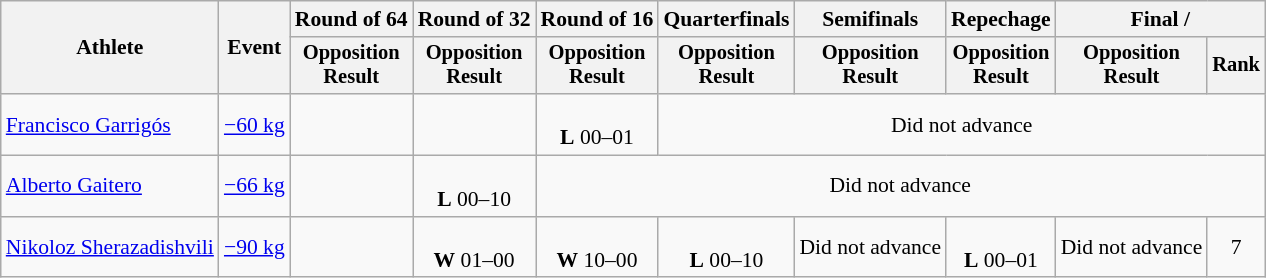<table class="wikitable" style="font-size:90%">
<tr>
<th rowspan="2">Athlete</th>
<th rowspan="2">Event</th>
<th>Round of 64</th>
<th>Round of 32</th>
<th>Round of 16</th>
<th>Quarterfinals</th>
<th>Semifinals</th>
<th>Repechage</th>
<th colspan=2>Final / </th>
</tr>
<tr style="font-size:95%">
<th>Opposition<br>Result</th>
<th>Opposition<br>Result</th>
<th>Opposition<br>Result</th>
<th>Opposition<br>Result</th>
<th>Opposition<br>Result</th>
<th>Opposition<br>Result</th>
<th>Opposition<br>Result</th>
<th>Rank</th>
</tr>
<tr align=center>
<td align=left><a href='#'>Francisco Garrigós</a></td>
<td align=left><a href='#'>−60 kg</a></td>
<td></td>
<td></td>
<td><br><strong>L</strong> 00–01</td>
<td colspan=7>Did not advance</td>
</tr>
<tr align=center>
<td align=left><a href='#'>Alberto Gaitero</a></td>
<td align=left><a href='#'>−66 kg</a></td>
<td></td>
<td><br><strong>L</strong> 00–10</td>
<td colspan=8>Did not advance</td>
</tr>
<tr align=center>
<td align=left><a href='#'>Nikoloz Sherazadishvili</a></td>
<td align=left><a href='#'>−90 kg</a></td>
<td></td>
<td><br><strong>W</strong> 01–00</td>
<td><br><strong>W</strong> 10–00</td>
<td><br><strong>L</strong> 00–10</td>
<td>Did not advance</td>
<td><br><strong>L</strong> 00–01</td>
<td>Did not advance</td>
<td>7</td>
</tr>
</table>
